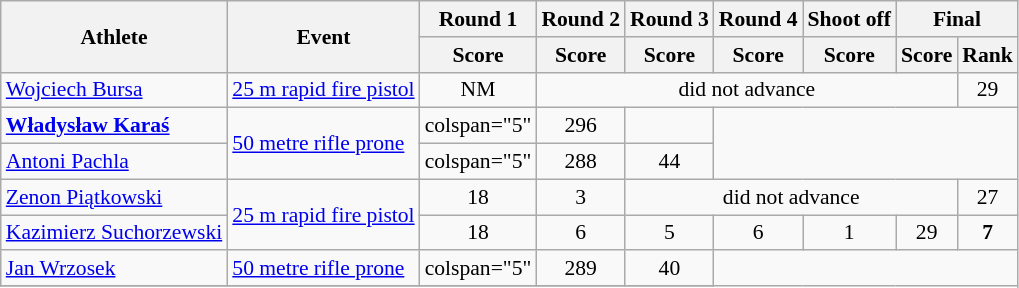<table class="wikitable" style="font-size:90%">
<tr>
<th rowspan="2">Athlete</th>
<th rowspan="2">Event</th>
<th colspan="1">Round 1</th>
<th colspan="1">Round 2</th>
<th colspan="1">Round 3</th>
<th colspan="1">Round 4</th>
<th colspan="1">Shoot off</th>
<th colspan="2">Final</th>
</tr>
<tr>
<th>Score</th>
<th>Score</th>
<th>Score</th>
<th>Score</th>
<th>Score</th>
<th>Score</th>
<th>Rank</th>
</tr>
<tr>
<td><a href='#'>Wojciech Bursa</a></td>
<td><a href='#'>25 m rapid fire pistol</a></td>
<td align="center">NM</td>
<td colspan="5"  align="center">did not advance</td>
<td align="center">29</td>
</tr>
<tr>
<td rowspan=1><strong><a href='#'>Władysław Karaś</a></strong></td>
<td rowspan=2><a href='#'>50 metre rifle prone</a></td>
<td>colspan="5"  </td>
<td align="center">296</td>
<td align="center"></td>
</tr>
<tr>
<td rowspan=1><a href='#'>Antoni Pachla</a></td>
<td>colspan="5"  </td>
<td align="center">288</td>
<td align="center">44</td>
</tr>
<tr>
<td><a href='#'>Zenon Piątkowski</a></td>
<td rowspan=2><a href='#'>25 m rapid fire pistol</a></td>
<td align="center">18</td>
<td align="center">3</td>
<td colspan="4"  align="center">did not advance</td>
<td align="center">27</td>
</tr>
<tr>
<td><a href='#'>Kazimierz Suchorzewski</a></td>
<td align="center">18</td>
<td align="center">6</td>
<td align="center">5</td>
<td align="center">6</td>
<td align="center">1</td>
<td align="center">29</td>
<td align="center"><strong>7</strong></td>
</tr>
<tr>
<td rowspan=1><a href='#'>Jan Wrzosek</a></td>
<td><a href='#'>50 metre rifle prone</a></td>
<td>colspan="5"  </td>
<td align="center">289</td>
<td align="center">40</td>
</tr>
<tr>
</tr>
</table>
